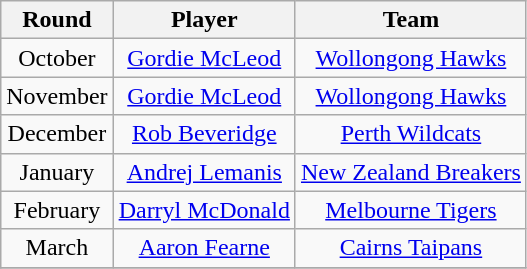<table class="wikitable" style="text-align:center">
<tr>
<th>Round</th>
<th>Player</th>
<th>Team</th>
</tr>
<tr>
<td>October</td>
<td><a href='#'>Gordie McLeod</a></td>
<td><a href='#'>Wollongong Hawks</a></td>
</tr>
<tr>
<td>November</td>
<td><a href='#'>Gordie McLeod</a></td>
<td><a href='#'>Wollongong Hawks</a></td>
</tr>
<tr>
<td>December</td>
<td><a href='#'>Rob Beveridge</a></td>
<td><a href='#'>Perth Wildcats</a></td>
</tr>
<tr>
<td>January</td>
<td><a href='#'>Andrej Lemanis</a></td>
<td><a href='#'>New Zealand Breakers</a></td>
</tr>
<tr>
<td>February</td>
<td><a href='#'>Darryl McDonald</a></td>
<td><a href='#'>Melbourne Tigers</a></td>
</tr>
<tr>
<td>March</td>
<td><a href='#'>Aaron Fearne</a></td>
<td><a href='#'>Cairns Taipans</a></td>
</tr>
<tr>
</tr>
</table>
